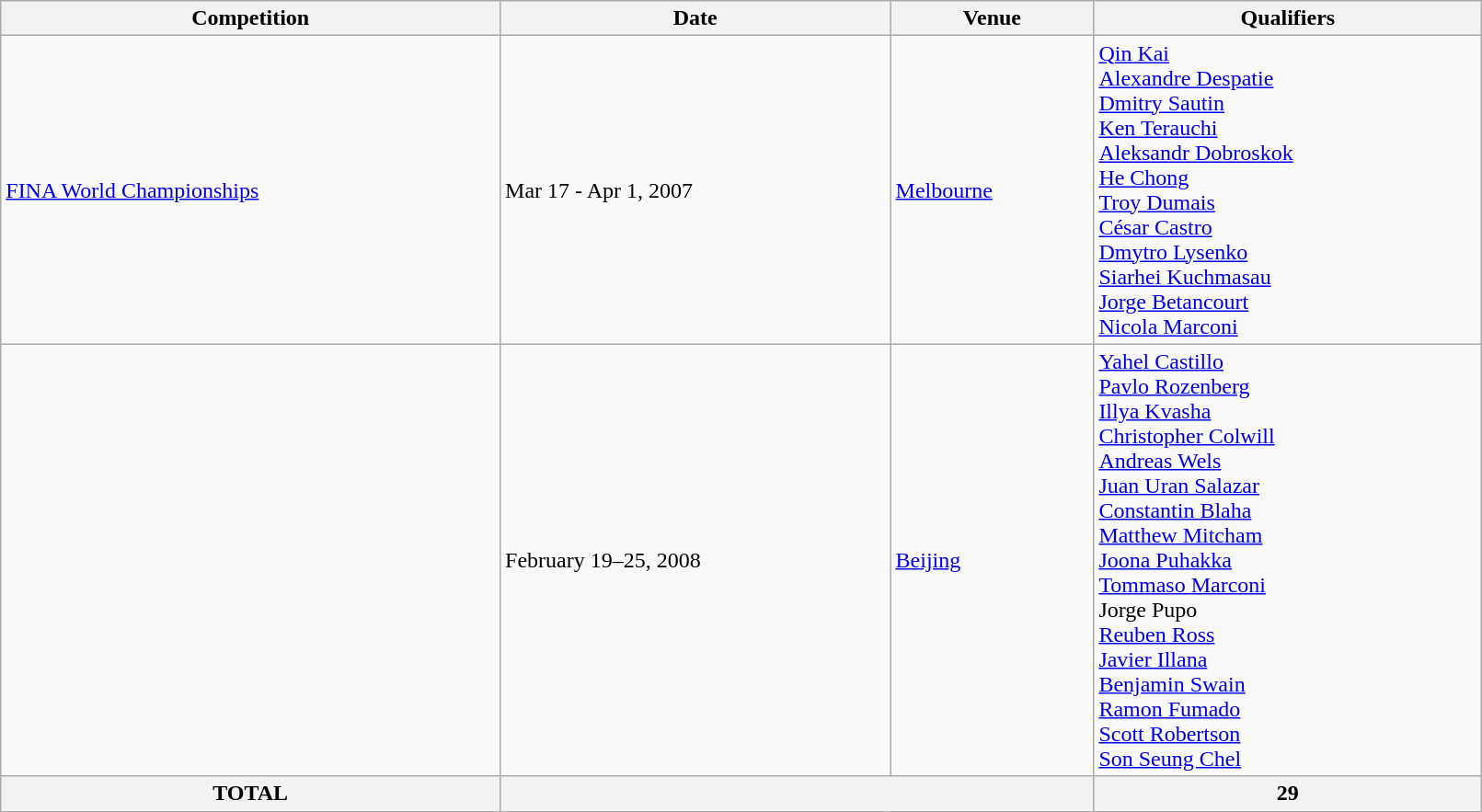<table class="wikitable" width=85%>
<tr>
<th>Competition</th>
<th>Date</th>
<th>Venue</th>
<th>Qualifiers</th>
</tr>
<tr>
<td><a href='#'>FINA World Championships</a></td>
<td>Mar 17 - Apr 1, 2007</td>
<td> <a href='#'>Melbourne</a></td>
<td> <a href='#'>Qin Kai</a><br> <a href='#'>Alexandre Despatie</a><br> <a href='#'>Dmitry Sautin</a><br> <a href='#'>Ken Terauchi</a> <br> <a href='#'>Aleksandr Dobroskok</a><br> <a href='#'>He Chong</a><br> <a href='#'>Troy Dumais</a><br> <a href='#'>César Castro</a><br> <a href='#'>Dmytro Lysenko</a><br> <a href='#'>Siarhei Kuchmasau</a><br> <a href='#'>Jorge Betancourt</a><br> <a href='#'>Nicola Marconi</a></td>
</tr>
<tr>
<td></td>
<td>February 19–25, 2008</td>
<td> <a href='#'>Beijing</a></td>
<td> <a href='#'>Yahel Castillo</a><br> <a href='#'>Pavlo Rozenberg</a><br> <a href='#'>Illya Kvasha</a><br> <a href='#'>Christopher Colwill</a><br> <a href='#'>Andreas Wels</a><br> <a href='#'>Juan Uran Salazar</a><br> <a href='#'>Constantin Blaha</a> <br> <a href='#'>Matthew Mitcham</a><br> <a href='#'>Joona Puhakka</a><br> <a href='#'>Tommaso Marconi</a><br> Jorge Pupo<br> <a href='#'>Reuben Ross</a><br> <a href='#'>Javier Illana</a><br> <a href='#'>Benjamin Swain</a><br> <a href='#'>Ramon Fumado</a> <br> <a href='#'>Scott Robertson</a><br> <a href='#'>Son Seung Chel</a></td>
</tr>
<tr>
<th>TOTAL</th>
<th colspan="2"></th>
<th>29</th>
</tr>
</table>
